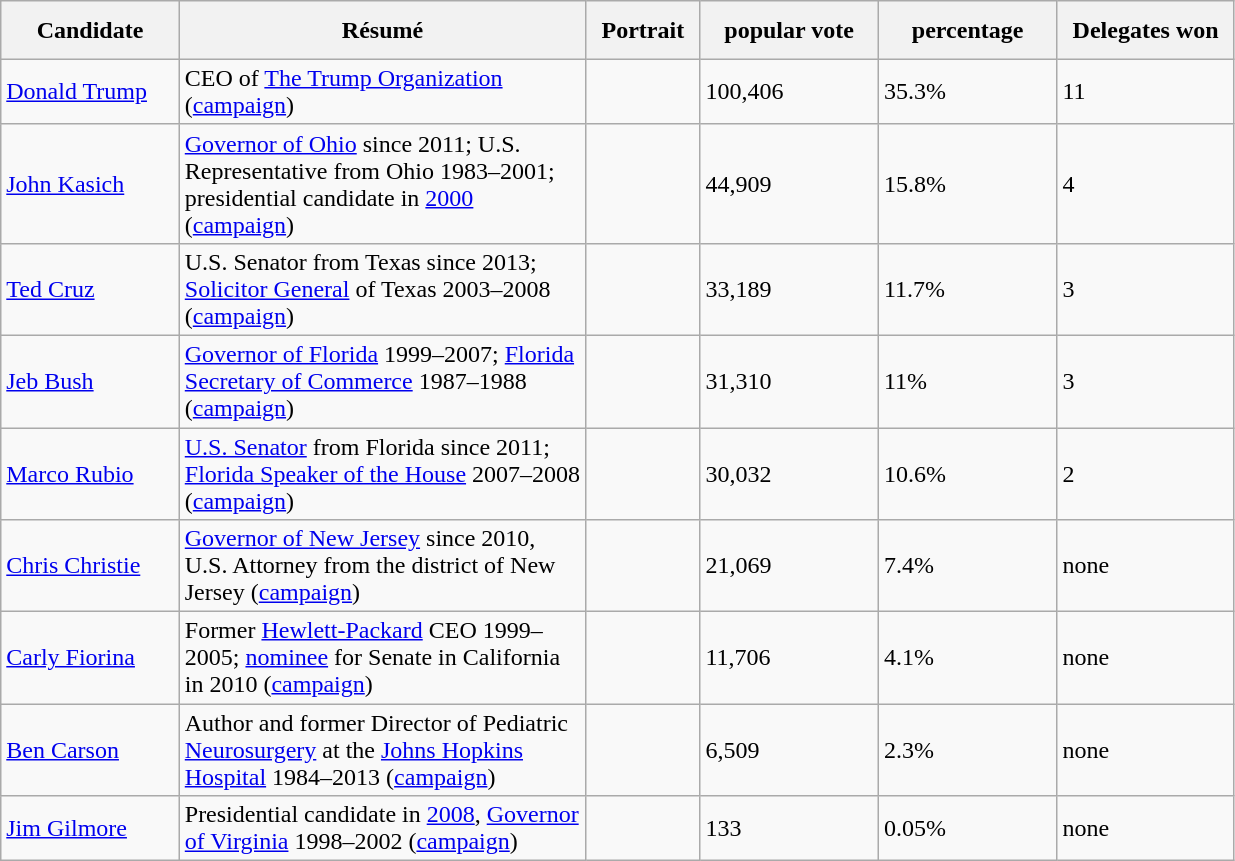<table class="wikitable sortable">
<tr>
<th style="padding:10px; width:98px;">Candidate</th>
<th style="padding:10px; width:250px;">Résumé</th>
<th class="unsortable" style="padding:10px; width:50px;">Portrait</th>
<th data-sort-type="number" style="padding:10px; width:98px;">popular vote</th>
<th data-sort-type="number" style="padding:10px; width:98px;">percentage</th>
<th data-sort-type="number" style="padding:10px;">Delegates won</th>
</tr>
<tr>
<td><a href='#'>Donald Trump</a></td>
<td>CEO of <a href='#'>The Trump Organization</a> (<a href='#'>campaign</a>)</td>
<td></td>
<td>100,406	</td>
<td>35.3%</td>
<td>11</td>
</tr>
<tr>
<td><a href='#'>John Kasich</a></td>
<td><a href='#'>Governor of Ohio</a> since 2011; U.S. Representative from Ohio 1983–2001; presidential candidate in <a href='#'>2000</a> (<a href='#'>campaign</a>)</td>
<td></td>
<td>44,909</td>
<td>15.8%</td>
<td>4</td>
</tr>
<tr>
<td><a href='#'>Ted Cruz</a></td>
<td>U.S. Senator from Texas since 2013; <a href='#'>Solicitor General</a> of Texas 2003–2008 (<a href='#'>campaign</a>)</td>
<td></td>
<td>33,189</td>
<td>11.7%</td>
<td>3</td>
</tr>
<tr>
<td><a href='#'>Jeb Bush</a></td>
<td><a href='#'>Governor of Florida</a> 1999–2007; <a href='#'>Florida Secretary of Commerce</a> 1987–1988 (<a href='#'>campaign</a>)</td>
<td></td>
<td>31,310</td>
<td>11%</td>
<td>3</td>
</tr>
<tr>
<td><a href='#'>Marco Rubio</a></td>
<td><a href='#'>U.S. Senator</a> from Florida since 2011; <a href='#'>Florida Speaker of the House</a> 2007–2008 (<a href='#'>campaign</a>)</td>
<td></td>
<td>30,032</td>
<td>10.6%</td>
<td>2</td>
</tr>
<tr>
<td><a href='#'>Chris Christie</a></td>
<td><a href='#'>Governor of New Jersey</a> since 2010, U.S. Attorney from the district of New Jersey (<a href='#'>campaign</a>)</td>
<td></td>
<td>21,069</td>
<td>7.4%</td>
<td>none</td>
</tr>
<tr>
<td><a href='#'>Carly Fiorina</a></td>
<td>Former <a href='#'>Hewlett-Packard</a> CEO 1999–2005; <a href='#'>nominee</a> for Senate in California in 2010 (<a href='#'>campaign</a>)</td>
<td></td>
<td>11,706</td>
<td>4.1%</td>
<td>none</td>
</tr>
<tr>
<td><a href='#'>Ben Carson</a></td>
<td>Author and former Director of Pediatric <a href='#'>Neurosurgery</a> at the <a href='#'>Johns Hopkins Hospital</a> 1984–2013 (<a href='#'>campaign</a>)</td>
<td></td>
<td>6,509</td>
<td>2.3%</td>
<td>none</td>
</tr>
<tr>
<td><a href='#'>Jim Gilmore</a></td>
<td>Presidential candidate in <a href='#'>2008</a>, <a href='#'>Governor of Virginia</a> 1998–2002 (<a href='#'>campaign</a>)</td>
<td></td>
<td>133</td>
<td>0.05%</td>
<td>none</td>
</tr>
</table>
